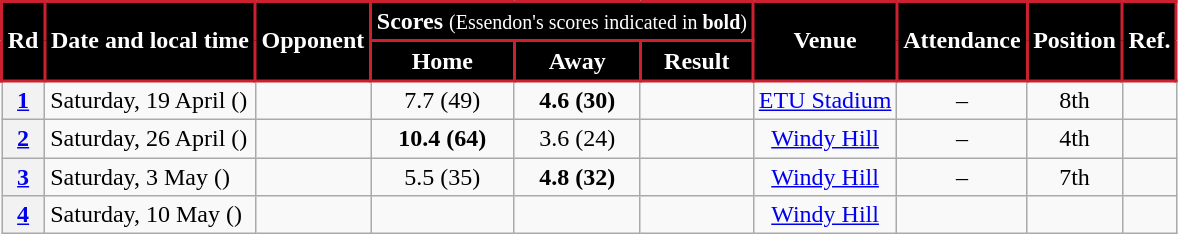<table class="wikitable" style="text-align:center">
<tr>
<th rowspan="2" style="background: #000000; color: #FFFFFF; border: solid #CC2031 2px">Rd</th>
<th rowspan="2" style="background: #000000; color: #FFFFFF; border: solid #CC2031 2px">Date and local time</th>
<th rowspan="2" style="background: #000000; color: #FFFFFF; border: solid #CC2031 2px">Opponent</th>
<td colspan="3" style="background: #000000; color: #FFFFFF; border: solid #CC2031 2px"><strong>Scores</strong> <small>(Essendon's scores indicated in <strong>bold</strong>)</small></td>
<th rowspan="2" style="background: #000000; color: #FFFFFF; border: solid #CC2031 2px">Venue</th>
<th rowspan="2" style="background: #000000; color: #FFFFFF; border: solid #CC2031 2px">Attendance</th>
<th rowspan="2" style="background: #000000; color: #FFFFFF; border: solid #CC2031 2px">Position</th>
<th rowspan="2" style="background: #000000; color: #FFFFFF; border: solid #CC2031 2px">Ref.</th>
</tr>
<tr>
<th style="background: #000000; color: #FFFFFF; border: solid #CC2031 2px">Home</th>
<th style="background: #000000; color: #FFFFFF; border: solid #CC2031 2px">Away</th>
<th style="background: #000000; color: #FFFFFF; border: solid #CC2031 2px">Result</th>
</tr>
<tr>
<th><a href='#'>1</a></th>
<td align=left>Saturday, 19 April ()</td>
<td align=left></td>
<td>7.7 (49)</td>
<td><strong>4.6 (30)</strong></td>
<td></td>
<td><a href='#'>ETU Stadium</a></td>
<td>–</td>
<td>8th </td>
<td></td>
</tr>
<tr>
<th><a href='#'>2</a></th>
<td align=left>Saturday, 26 April ()</td>
<td align=left></td>
<td><strong>10.4 (64)</strong></td>
<td>3.6 (24)</td>
<td></td>
<td><a href='#'>Windy Hill</a></td>
<td>–</td>
<td>4th </td>
<td></td>
</tr>
<tr>
<th><a href='#'>3</a></th>
<td align=left>Saturday, 3 May ()</td>
<td align=left></td>
<td>5.5 (35)</td>
<td><strong>4.8 (32)</strong></td>
<td></td>
<td><a href='#'>Windy Hill</a></td>
<td>–</td>
<td>7th </td>
<td></td>
</tr>
<tr>
<th><a href='#'>4</a></th>
<td align=left>Saturday, 10 May ()</td>
<td align=left></td>
<td></td>
<td></td>
<td></td>
<td><a href='#'>Windy Hill</a></td>
<td></td>
<td></td>
<td></td>
</tr>
</table>
